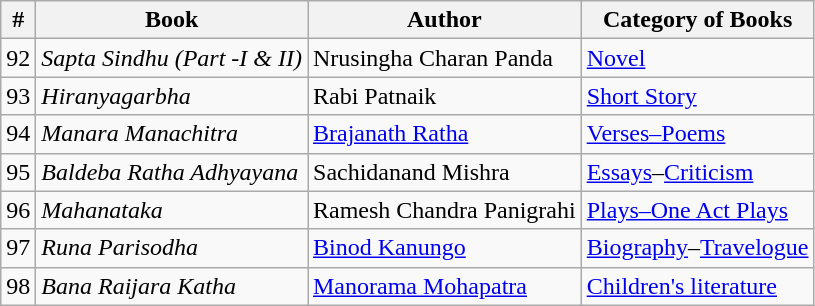<table class="wikitable">
<tr>
<th>#</th>
<th>Book</th>
<th>Author</th>
<th>Category of Books</th>
</tr>
<tr>
<td>92</td>
<td><em>Sapta Sindhu (Part -I & II)</em></td>
<td>Nrusingha Charan Panda</td>
<td><a href='#'>Novel</a></td>
</tr>
<tr>
<td>93</td>
<td><em>Hiranyagarbha</em></td>
<td>Rabi Patnaik</td>
<td><a href='#'>Short Story</a></td>
</tr>
<tr>
<td>94</td>
<td><em>Manara Manachitra</em></td>
<td><a href='#'>Brajanath Ratha</a></td>
<td><a href='#'>Verses–Poems</a></td>
</tr>
<tr>
<td>95</td>
<td><em>Baldeba Ratha Adhyayana</em></td>
<td>Sachidanand Mishra</td>
<td><a href='#'>Essays</a>–<a href='#'>Criticism</a></td>
</tr>
<tr>
<td>96</td>
<td><em>Mahanataka</em></td>
<td>Ramesh Chandra Panigrahi</td>
<td><a href='#'>Plays–One Act Plays</a></td>
</tr>
<tr>
<td>97</td>
<td><em>Runa Parisodha</em></td>
<td><a href='#'>Binod Kanungo</a></td>
<td><a href='#'>Biography</a>–<a href='#'>Travelogue</a></td>
</tr>
<tr>
<td>98</td>
<td><em>Bana Raijara Katha</em></td>
<td><a href='#'>Manorama Mohapatra</a></td>
<td><a href='#'>Children's literature</a></td>
</tr>
</table>
